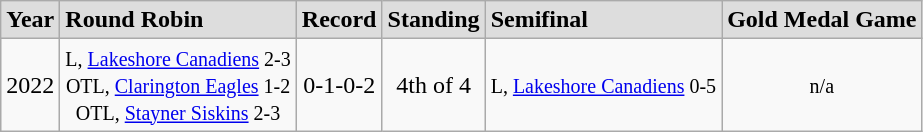<table class="wikitable">
<tr style="font-weight:bold; background-color:#dddddd;" |>
<td>Year</td>
<td>Round Robin</td>
<td>Record</td>
<td>Standing</td>
<td>Semifinal</td>
<td>Gold Medal Game</td>
</tr>
<tr align=center>
<td>2022</td>
<td><small>L, <a href='#'>Lakeshore Canadiens</a> 2-3<br>OTL, <a href='#'>Clarington Eagles</a> 1-2<br>OTL, <a href='#'>Stayner Siskins</a> 2-3</small></td>
<td>0-1-0-2</td>
<td>4th of 4</td>
<td><small>L, <a href='#'>Lakeshore Canadiens</a> 0-5</small></td>
<td><small>n/a</small></td>
</tr>
</table>
